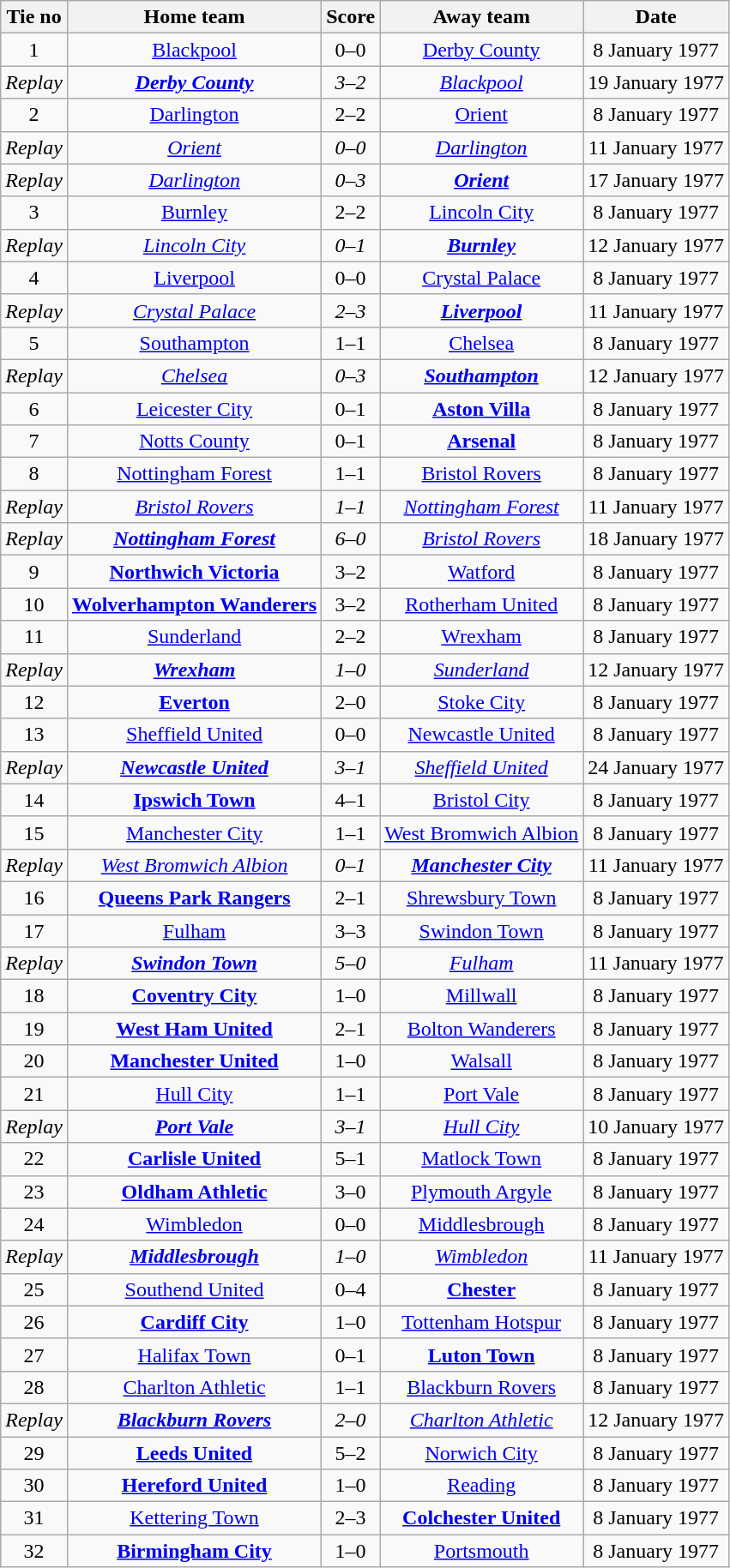<table class="wikitable" style="text-align: center">
<tr>
<th>Tie no</th>
<th>Home team</th>
<th>Score</th>
<th>Away team</th>
<th>Date</th>
</tr>
<tr>
<td>1</td>
<td><a href='#'>Blackpool</a></td>
<td>0–0</td>
<td><a href='#'>Derby County</a></td>
<td>8 January 1977</td>
</tr>
<tr>
<td><em>Replay</em></td>
<td><strong><em><a href='#'>Derby County</a></em></strong></td>
<td><em>3–2</em></td>
<td><em><a href='#'>Blackpool</a></em></td>
<td>19 January 1977</td>
</tr>
<tr>
<td>2</td>
<td><a href='#'>Darlington</a></td>
<td>2–2</td>
<td><a href='#'>Orient</a></td>
<td>8 January 1977</td>
</tr>
<tr>
<td><em>Replay</em></td>
<td><em><a href='#'>Orient</a></em></td>
<td><em>0–0</em></td>
<td><em><a href='#'>Darlington</a></em></td>
<td>11 January 1977</td>
</tr>
<tr>
<td><em>Replay</em></td>
<td><em><a href='#'>Darlington</a></em></td>
<td><em>0–3</em></td>
<td><strong><em><a href='#'>Orient</a></em></strong></td>
<td>17 January 1977</td>
</tr>
<tr>
<td>3</td>
<td><a href='#'>Burnley</a></td>
<td>2–2</td>
<td><a href='#'>Lincoln City</a></td>
<td>8 January 1977</td>
</tr>
<tr>
<td><em>Replay</em></td>
<td><em><a href='#'>Lincoln City</a></em></td>
<td><em>0–1</em></td>
<td><strong><em><a href='#'>Burnley</a></em></strong></td>
<td>12 January 1977</td>
</tr>
<tr>
<td>4</td>
<td><a href='#'>Liverpool</a></td>
<td>0–0</td>
<td><a href='#'>Crystal Palace</a></td>
<td>8 January 1977</td>
</tr>
<tr>
<td><em>Replay</em></td>
<td><em><a href='#'>Crystal Palace</a></em></td>
<td><em>2–3</em></td>
<td><strong><em><a href='#'>Liverpool</a></em></strong></td>
<td>11 January 1977</td>
</tr>
<tr>
<td>5</td>
<td><a href='#'>Southampton</a></td>
<td>1–1</td>
<td><a href='#'>Chelsea</a></td>
<td>8 January 1977</td>
</tr>
<tr>
<td><em>Replay</em></td>
<td><em><a href='#'>Chelsea</a></em></td>
<td><em>0–3</em></td>
<td><strong><em><a href='#'>Southampton</a></em></strong></td>
<td>12 January 1977</td>
</tr>
<tr>
<td>6</td>
<td><a href='#'>Leicester City</a></td>
<td>0–1</td>
<td><strong><a href='#'>Aston Villa</a></strong></td>
<td>8 January 1977</td>
</tr>
<tr>
<td>7</td>
<td><a href='#'>Notts County</a></td>
<td>0–1</td>
<td><strong><a href='#'>Arsenal</a></strong></td>
<td>8 January 1977</td>
</tr>
<tr>
<td>8</td>
<td><a href='#'>Nottingham Forest</a></td>
<td>1–1</td>
<td><a href='#'>Bristol Rovers</a></td>
<td>8 January 1977</td>
</tr>
<tr>
<td><em>Replay</em></td>
<td><em><a href='#'>Bristol Rovers</a></em></td>
<td><em>1–1</em></td>
<td><em><a href='#'>Nottingham Forest</a></em></td>
<td>11 January 1977</td>
</tr>
<tr>
<td><em>Replay</em></td>
<td><strong><em><a href='#'>Nottingham Forest</a></em></strong></td>
<td><em>6–0</em></td>
<td><em><a href='#'>Bristol Rovers</a></em></td>
<td>18 January 1977</td>
</tr>
<tr>
<td>9</td>
<td><strong><a href='#'>Northwich Victoria</a></strong></td>
<td>3–2</td>
<td><a href='#'>Watford</a></td>
<td>8 January 1977</td>
</tr>
<tr>
<td>10</td>
<td><strong><a href='#'>Wolverhampton Wanderers</a></strong></td>
<td>3–2</td>
<td><a href='#'>Rotherham United</a></td>
<td>8 January 1977</td>
</tr>
<tr>
<td>11</td>
<td><a href='#'>Sunderland</a></td>
<td>2–2</td>
<td><a href='#'>Wrexham</a></td>
<td>8 January 1977</td>
</tr>
<tr>
<td><em>Replay</em></td>
<td><strong><em><a href='#'>Wrexham</a></em></strong></td>
<td><em>1–0</em></td>
<td><em><a href='#'>Sunderland</a></em></td>
<td>12 January 1977</td>
</tr>
<tr>
<td>12</td>
<td><strong><a href='#'>Everton</a></strong></td>
<td>2–0</td>
<td><a href='#'>Stoke City</a></td>
<td>8 January 1977</td>
</tr>
<tr>
<td>13</td>
<td><a href='#'>Sheffield United</a></td>
<td>0–0</td>
<td><a href='#'>Newcastle United</a></td>
<td>8 January 1977</td>
</tr>
<tr>
<td><em>Replay</em></td>
<td><strong><em><a href='#'>Newcastle United</a></em></strong></td>
<td><em>3–1</em></td>
<td><em><a href='#'>Sheffield United</a></em></td>
<td>24 January 1977</td>
</tr>
<tr>
<td>14</td>
<td><strong><a href='#'>Ipswich Town</a></strong></td>
<td>4–1</td>
<td><a href='#'>Bristol City</a></td>
<td>8 January 1977</td>
</tr>
<tr>
<td>15</td>
<td><a href='#'>Manchester City</a></td>
<td>1–1</td>
<td><a href='#'>West Bromwich Albion</a></td>
<td>8 January 1977</td>
</tr>
<tr>
<td><em>Replay</em></td>
<td><em><a href='#'>West Bromwich Albion</a></em></td>
<td><em>0–1</em></td>
<td><strong><em><a href='#'>Manchester City</a></em></strong></td>
<td>11 January 1977</td>
</tr>
<tr>
<td>16</td>
<td><strong><a href='#'>Queens Park Rangers</a></strong></td>
<td>2–1</td>
<td><a href='#'>Shrewsbury Town</a></td>
<td>8 January 1977</td>
</tr>
<tr>
<td>17</td>
<td><a href='#'>Fulham</a></td>
<td>3–3</td>
<td><a href='#'>Swindon Town</a></td>
<td>8 January 1977</td>
</tr>
<tr>
<td><em>Replay</em></td>
<td><strong><em><a href='#'>Swindon Town</a></em></strong></td>
<td><em>5–0</em></td>
<td><em><a href='#'>Fulham</a></em></td>
<td>11 January 1977</td>
</tr>
<tr>
<td>18</td>
<td><strong><a href='#'>Coventry City</a></strong></td>
<td>1–0</td>
<td><a href='#'>Millwall</a></td>
<td>8 January 1977</td>
</tr>
<tr>
<td>19</td>
<td><strong><a href='#'>West Ham United</a></strong></td>
<td>2–1</td>
<td><a href='#'>Bolton Wanderers</a></td>
<td>8 January 1977</td>
</tr>
<tr>
<td>20</td>
<td><strong><a href='#'>Manchester United</a></strong></td>
<td>1–0</td>
<td><a href='#'>Walsall</a></td>
<td>8 January 1977</td>
</tr>
<tr>
<td>21</td>
<td><a href='#'>Hull City</a></td>
<td>1–1</td>
<td><a href='#'>Port Vale</a></td>
<td>8 January 1977</td>
</tr>
<tr>
<td><em>Replay</em></td>
<td><strong><em><a href='#'>Port Vale</a></em></strong></td>
<td><em>3–1</em></td>
<td><em><a href='#'>Hull City</a></em></td>
<td>10 January 1977</td>
</tr>
<tr>
<td>22</td>
<td><strong><a href='#'>Carlisle United</a></strong></td>
<td>5–1</td>
<td><a href='#'>Matlock Town</a></td>
<td>8 January 1977</td>
</tr>
<tr>
<td>23</td>
<td><strong><a href='#'>Oldham Athletic</a></strong></td>
<td>3–0</td>
<td><a href='#'>Plymouth Argyle</a></td>
<td>8 January 1977</td>
</tr>
<tr>
<td>24</td>
<td><a href='#'>Wimbledon</a></td>
<td>0–0</td>
<td><a href='#'>Middlesbrough</a></td>
<td>8 January 1977</td>
</tr>
<tr>
<td><em>Replay</em></td>
<td><strong><em><a href='#'>Middlesbrough</a></em></strong></td>
<td><em>1–0</em></td>
<td><em><a href='#'>Wimbledon</a></em></td>
<td>11 January 1977</td>
</tr>
<tr>
<td>25</td>
<td><a href='#'>Southend United</a></td>
<td>0–4</td>
<td><strong><a href='#'>Chester</a></strong></td>
<td>8 January 1977</td>
</tr>
<tr>
<td>26</td>
<td><strong><a href='#'>Cardiff City</a></strong></td>
<td>1–0</td>
<td><a href='#'>Tottenham Hotspur</a></td>
<td>8 January 1977</td>
</tr>
<tr>
<td>27</td>
<td><a href='#'>Halifax Town</a></td>
<td>0–1</td>
<td><strong><a href='#'>Luton Town</a></strong></td>
<td>8 January 1977</td>
</tr>
<tr>
<td>28</td>
<td><a href='#'>Charlton Athletic</a></td>
<td>1–1</td>
<td><a href='#'>Blackburn Rovers</a></td>
<td>8 January 1977</td>
</tr>
<tr>
<td><em>Replay</em></td>
<td><strong><em><a href='#'>Blackburn Rovers</a></em></strong></td>
<td><em>2–0</em></td>
<td><em><a href='#'>Charlton Athletic</a></em></td>
<td>12 January 1977</td>
</tr>
<tr>
<td>29</td>
<td><strong><a href='#'>Leeds United</a></strong></td>
<td>5–2</td>
<td><a href='#'>Norwich City</a></td>
<td>8 January 1977</td>
</tr>
<tr>
<td>30</td>
<td><strong><a href='#'>Hereford United</a></strong></td>
<td>1–0</td>
<td><a href='#'>Reading</a></td>
<td>8 January 1977</td>
</tr>
<tr>
<td>31</td>
<td><a href='#'>Kettering Town</a></td>
<td>2–3</td>
<td><strong><a href='#'>Colchester United</a></strong></td>
<td>8 January 1977</td>
</tr>
<tr>
<td>32</td>
<td><strong><a href='#'>Birmingham City</a></strong></td>
<td>1–0</td>
<td><a href='#'>Portsmouth</a></td>
<td>8 January 1977</td>
</tr>
</table>
